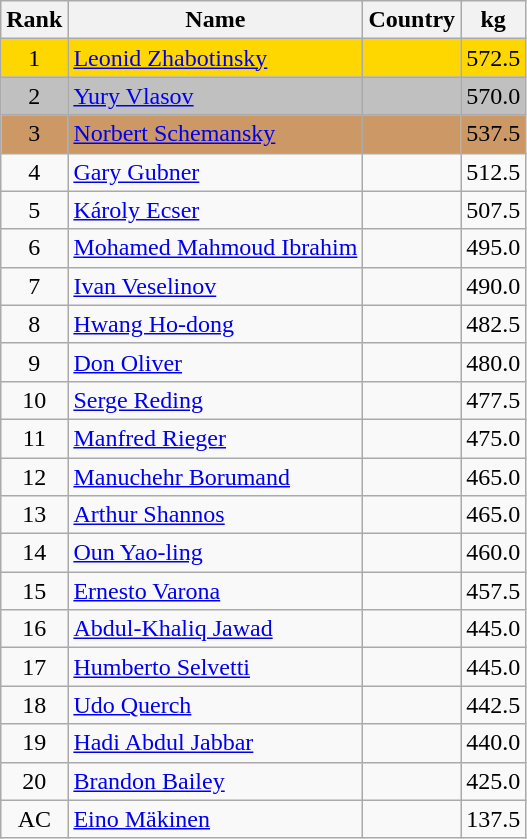<table class="wikitable sortable" style="text-align:center">
<tr>
<th>Rank</th>
<th>Name</th>
<th>Country</th>
<th>kg</th>
</tr>
<tr bgcolor=gold>
<td>1</td>
<td align="left"><a href='#'>Leonid Zhabotinsky</a></td>
<td align="left"></td>
<td>572.5</td>
</tr>
<tr bgcolor=silver>
<td>2</td>
<td align="left"><a href='#'>Yury Vlasov</a></td>
<td align="left"></td>
<td>570.0</td>
</tr>
<tr bgcolor=#CC9966>
<td>3</td>
<td align="left"><a href='#'>Norbert Schemansky</a></td>
<td align="left"></td>
<td>537.5</td>
</tr>
<tr>
<td>4</td>
<td align="left"><a href='#'>Gary Gubner</a></td>
<td align="left"></td>
<td>512.5</td>
</tr>
<tr>
<td>5</td>
<td align="left"><a href='#'>Károly Ecser</a></td>
<td align="left"></td>
<td>507.5</td>
</tr>
<tr>
<td>6</td>
<td align="left"><a href='#'>Mohamed Mahmoud Ibrahim</a></td>
<td align="left"></td>
<td>495.0</td>
</tr>
<tr>
<td>7</td>
<td align="left"><a href='#'>Ivan Veselinov</a></td>
<td align="left"></td>
<td>490.0</td>
</tr>
<tr>
<td>8</td>
<td align="left"><a href='#'>Hwang Ho-dong</a></td>
<td align="left"></td>
<td>482.5</td>
</tr>
<tr>
<td>9</td>
<td align="left"><a href='#'>Don Oliver</a></td>
<td align="left"></td>
<td>480.0</td>
</tr>
<tr>
<td>10</td>
<td align="left"><a href='#'>Serge Reding</a></td>
<td align="left"></td>
<td>477.5</td>
</tr>
<tr>
<td>11</td>
<td align="left"><a href='#'>Manfred Rieger</a></td>
<td align="left"></td>
<td>475.0</td>
</tr>
<tr>
<td>12</td>
<td align="left"><a href='#'>Manuchehr Borumand</a></td>
<td align="left"></td>
<td>465.0</td>
</tr>
<tr>
<td>13</td>
<td align="left"><a href='#'>Arthur Shannos</a></td>
<td align="left"></td>
<td>465.0</td>
</tr>
<tr>
<td>14</td>
<td align="left"><a href='#'>Oun Yao-ling</a></td>
<td align="left"></td>
<td>460.0</td>
</tr>
<tr>
<td>15</td>
<td align="left"><a href='#'>Ernesto Varona</a></td>
<td align="left"></td>
<td>457.5</td>
</tr>
<tr>
<td>16</td>
<td align="left"><a href='#'>Abdul-Khaliq Jawad</a></td>
<td align="left"></td>
<td>445.0</td>
</tr>
<tr>
<td>17</td>
<td align="left"><a href='#'>Humberto Selvetti</a></td>
<td align="left"></td>
<td>445.0</td>
</tr>
<tr>
<td>18</td>
<td align="left"><a href='#'>Udo Querch</a></td>
<td align="left"></td>
<td>442.5</td>
</tr>
<tr>
<td>19</td>
<td align="left"><a href='#'>Hadi Abdul Jabbar</a></td>
<td align="left"></td>
<td>440.0</td>
</tr>
<tr>
<td>20</td>
<td align="left"><a href='#'>Brandon Bailey</a></td>
<td align="left"></td>
<td>425.0</td>
</tr>
<tr>
<td>AC</td>
<td align="left"><a href='#'>Eino Mäkinen</a></td>
<td align="left"></td>
<td>137.5</td>
</tr>
</table>
